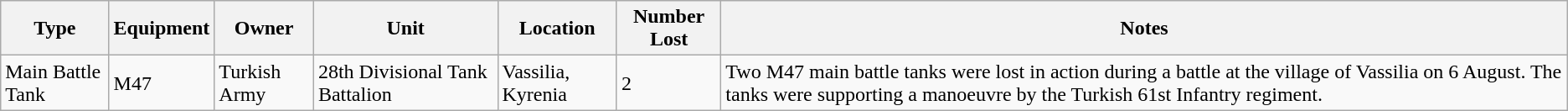<table class="wikitable">
<tr>
<th>Type</th>
<th>Equipment</th>
<th>Owner</th>
<th>Unit</th>
<th>Location</th>
<th>Number Lost</th>
<th>Notes</th>
</tr>
<tr>
<td>Main Battle Tank</td>
<td>M47</td>
<td>Turkish Army</td>
<td>28th Divisional Tank Battalion</td>
<td>Vassilia, Kyrenia</td>
<td>2</td>
<td>Two M47 main battle tanks were lost in action during a battle at the village of Vassilia on 6 August. The tanks were supporting a manoeuvre by the Turkish 61st Infantry regiment.</td>
</tr>
</table>
